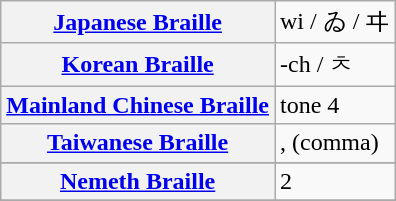<table class="wikitable">
<tr>
<th align=left><a href='#'>Japanese Braille</a></th>
<td>wi / ゐ / ヰ </td>
</tr>
<tr>
<th align=left><a href='#'>Korean Braille</a></th>
<td>-ch / ㅊ </td>
</tr>
<tr>
<th align=left><a href='#'>Mainland Chinese Braille</a></th>
<td>tone 4 </td>
</tr>
<tr>
<th align=left><a href='#'>Taiwanese Braille</a></th>
<td>, (comma)</td>
</tr>
<tr>
</tr>
<tr>
<th align=left><a href='#'>Nemeth Braille</a></th>
<td>2 </td>
</tr>
<tr>
</tr>
<tr>
</tr>
<tr>
</tr>
</table>
